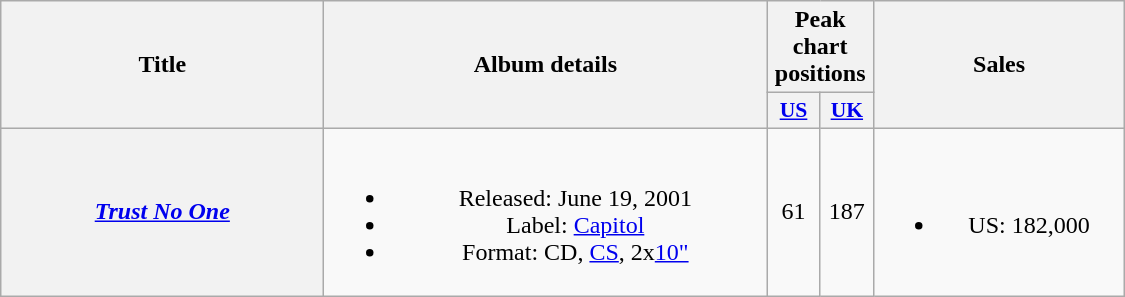<table class="wikitable plainrowheaders" style="text-align:center;" border="1">
<tr>
<th rowspan="2" scope="col" style="width:13em;">Title</th>
<th rowspan="2" scope="col" style="width:18em;">Album details</th>
<th colspan="2" scope="col">Peak chart positions</th>
<th rowspan="2" scope="col" style="width:10em;">Sales</th>
</tr>
<tr>
<th scope="col" style="width:2em;font-size:90%;"><a href='#'>US</a><br></th>
<th scope="col" style="width:2em;font-size:90%;"><a href='#'>UK</a><br></th>
</tr>
<tr>
<th scope="row"><em><a href='#'>Trust No One</a></em></th>
<td><br><ul><li>Released: June 19, 2001</li><li>Label: <a href='#'>Capitol</a></li><li>Format: CD, <a href='#'>CS</a>, 2x<a href='#'>10"</a></li></ul></td>
<td>61</td>
<td>187</td>
<td><br><ul><li>US: 182,000</li></ul></td>
</tr>
</table>
